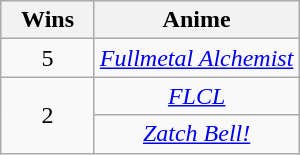<table class="wikitable" style="text-align: center">
<tr>
<th scope="col" width="55">Wins</th>
<th scope="col" align="center">Anime</th>
</tr>
<tr>
<td>5</td>
<td><em><a href='#'>Fullmetal Alchemist</a></em></td>
</tr>
<tr>
<td rowspan=2>2</td>
<td><em><a href='#'>FLCL</a></em></td>
</tr>
<tr>
<td><em><a href='#'>Zatch Bell!</a></em></td>
</tr>
</table>
